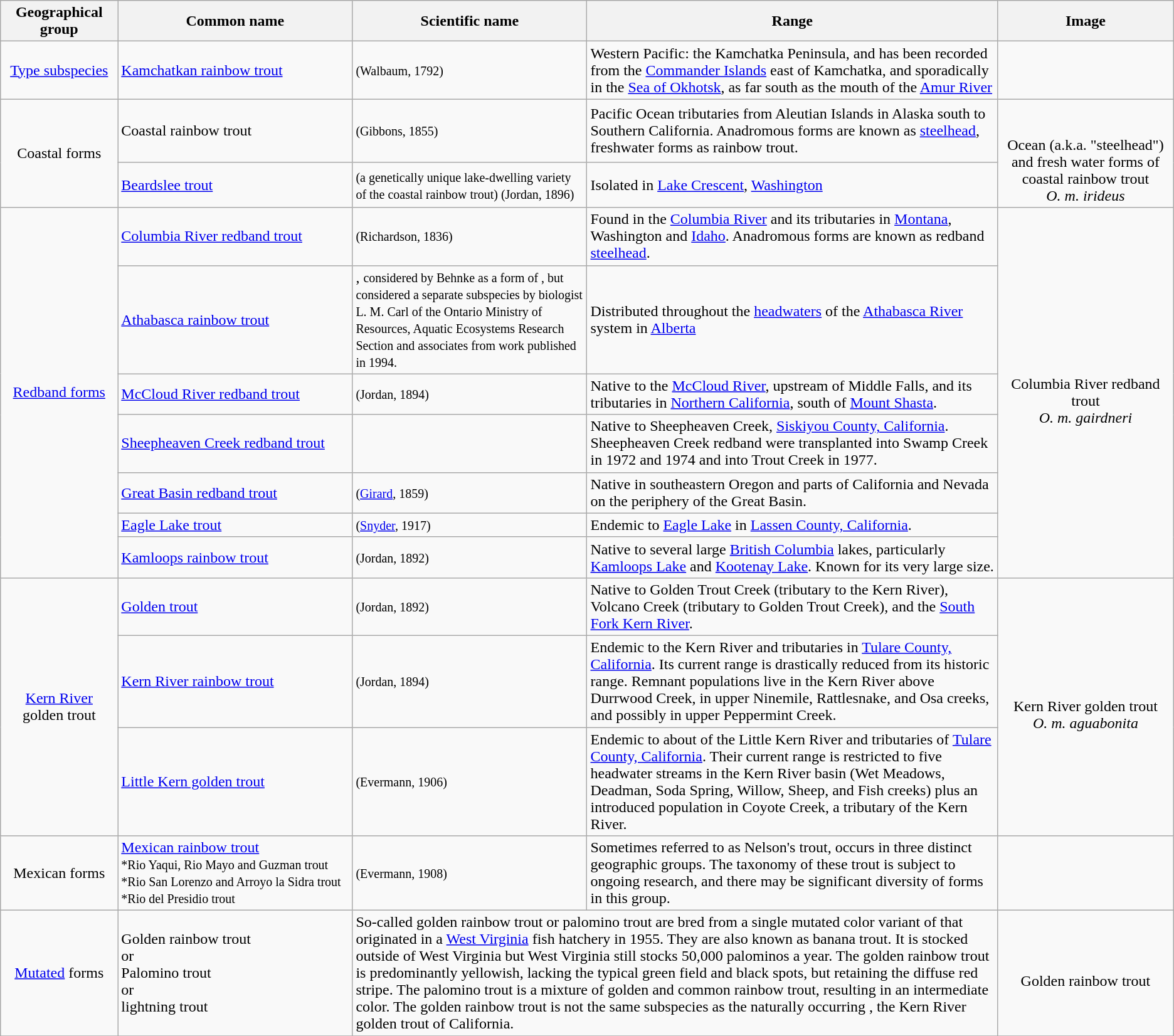<table class="wikitable">
<tr>
<th scope="col" width="10%">Geographical group</th>
<th scope="col" width="20%">Common name</th>
<th scope="col" width="20%">Scientific name</th>
<th scope="col" width="35%">Range</th>
<th scope="col" width="15%">Image</th>
</tr>
<tr>
<td align="center"><a href='#'>Type subspecies</a></td>
<td><a href='#'>Kamchatkan rainbow trout</a></td>
<td> <small>(Walbaum, 1792)</small></td>
<td>Western Pacific: the Kamchatka Peninsula, and has been recorded from the <a href='#'>Commander Islands</a> east of Kamchatka, and sporadically in the <a href='#'>Sea of Okhotsk</a>, as far south as the mouth of the <a href='#'>Amur River</a></td>
<td></td>
</tr>
<tr>
<td align="center" rowspan="2">Coastal forms</td>
<td>Coastal rainbow trout</td>
<td> <small>(Gibbons, 1855)</small></td>
<td>Pacific Ocean tributaries from Aleutian Islands in Alaska south to Southern California. Anadromous forms are known as <a href='#'>steelhead</a>, freshwater forms as rainbow trout.</td>
<td rowspan="2" align="center"><br><br>Ocean (a.k.a. "steelhead") and fresh water forms of coastal rainbow trout<br><em>O. m. irideus</em></td>
</tr>
<tr>
<td><a href='#'>Beardslee trout</a></td>
<td> <small>(a genetically unique lake-dwelling variety of the coastal rainbow trout) (Jordan, 1896)</small></td>
<td>Isolated in <a href='#'>Lake Crescent</a>, <a href='#'>Washington</a></td>
</tr>
<tr>
<td align="center" rowspan="7"><a href='#'>Redband forms</a></td>
<td><a href='#'>Columbia River redband trout</a></td>
<td> <small>(Richardson, 1836)</small></td>
<td>Found in the <a href='#'>Columbia River</a> and its tributaries in <a href='#'>Montana</a>, Washington and <a href='#'>Idaho</a>. Anadromous forms are known as redband <a href='#'>steelhead</a>.</td>
<td rowspan="7" align="center"><br>Columbia River redband trout<br><em>O. m. gairdneri</em></td>
</tr>
<tr>
<td><a href='#'>Athabasca rainbow trout</a></td>
<td>, <small>considered by Behnke as a form of , but considered a separate subspecies by biologist L. M. Carl of the Ontario Ministry of Resources, Aquatic Ecosystems Research Section and associates from work published in 1994.</small></td>
<td>Distributed throughout the <a href='#'>headwaters</a> of the <a href='#'>Athabasca River</a> system in <a href='#'>Alberta</a></td>
</tr>
<tr>
<td><a href='#'>McCloud River redband trout</a></td>
<td> <small>(Jordan, 1894)</small></td>
<td>Native to the <a href='#'>McCloud River</a>, upstream of Middle Falls, and its tributaries in <a href='#'>Northern California</a>, south of <a href='#'>Mount Shasta</a>.</td>
</tr>
<tr>
<td><a href='#'>Sheepheaven Creek redband trout</a></td>
<td></td>
<td>Native to Sheepheaven Creek, <a href='#'>Siskiyou County, California</a>. Sheepheaven Creek redband were transplanted into Swamp Creek in 1972 and 1974 and into Trout Creek in 1977.</td>
</tr>
<tr>
<td><a href='#'>Great Basin redband trout</a></td>
<td> <small>(<a href='#'>Girard</a>, 1859)</small></td>
<td>Native in southeastern Oregon and parts of California and Nevada on the periphery of the Great Basin.</td>
</tr>
<tr>
<td><a href='#'>Eagle Lake trout</a></td>
<td> <small>(<a href='#'>Snyder</a>, 1917)</small></td>
<td>Endemic to <a href='#'>Eagle Lake</a> in <a href='#'>Lassen County, California</a>.</td>
</tr>
<tr>
<td><a href='#'>Kamloops rainbow trout</a></td>
<td> <small>(Jordan, 1892)</small></td>
<td>Native to several large <a href='#'>British Columbia</a> lakes, particularly <a href='#'>Kamloops Lake</a> and <a href='#'>Kootenay Lake</a>. Known for its very large size.</td>
</tr>
<tr>
<td rowspan="3"  align="center"><a href='#'>Kern River</a> golden trout</td>
<td><a href='#'>Golden trout</a></td>
<td> <small>(Jordan, 1892)</small></td>
<td>Native to Golden Trout Creek (tributary to the Kern River), Volcano Creek (tributary to Golden Trout Creek), and the <a href='#'>South Fork Kern River</a>.</td>
<td rowspan="3" align="center"><br>Kern River golden trout<br><em>O. m. aguabonita</em></td>
</tr>
<tr>
<td><a href='#'>Kern River rainbow trout</a></td>
<td> <small>(Jordan, 1894)</small></td>
<td>Endemic to the Kern River and tributaries in <a href='#'>Tulare County, California</a>. Its current range is drastically reduced from its historic range. Remnant populations live in the Kern River above Durrwood Creek, in upper Ninemile, Rattlesnake, and Osa creeks, and possibly in upper Peppermint Creek.</td>
</tr>
<tr>
<td><a href='#'>Little Kern golden trout</a></td>
<td> <small>(Evermann, 1906)</small></td>
<td>Endemic to about  of the Little Kern River and tributaries of <a href='#'>Tulare County, California</a>. Their current range is restricted to five headwater streams in the Kern River basin (Wet Meadows, Deadman, Soda Spring, Willow, Sheep, and Fish creeks) plus an introduced population in Coyote Creek, a tributary of the Kern River.</td>
</tr>
<tr>
<td align="center">Mexican forms</td>
<td><a href='#'>Mexican rainbow trout</a><br><small>*Rio Yaqui, Rio Mayo and Guzman trout<br>*Rio San Lorenzo and Arroyo la Sidra trout<br>*Rio del Presidio trout</small></td>
<td> <small>(Evermann, 1908)</small></td>
<td>Sometimes referred to as Nelson's trout, occurs in three distinct geographic groups. The taxonomy of these trout is subject to ongoing research, and there may be significant diversity of forms in this group.</td>
<td></td>
</tr>
<tr>
<td align="center"><a href='#'>Mutated</a> forms</td>
<td>Golden rainbow trout<br>or<br>Palomino trout<br>or<br>lightning trout</td>
<td colspan="2">So-called golden rainbow trout or palomino trout are bred from a single mutated color variant of  that originated in a <a href='#'>West Virginia</a> fish hatchery in 1955. They are also known as banana trout. It is stocked outside of West Virginia but West Virginia still stocks 50,000 palominos a year. The golden rainbow trout is predominantly yellowish, lacking the typical green field and black spots, but retaining the diffuse red stripe. The palomino trout is a mixture of golden and common rainbow trout, resulting in an intermediate color. The golden rainbow trout is not the same subspecies as the naturally occurring , the Kern River golden trout of California.</td>
<td align="center"><br>Golden rainbow trout</td>
</tr>
<tr>
</tr>
</table>
